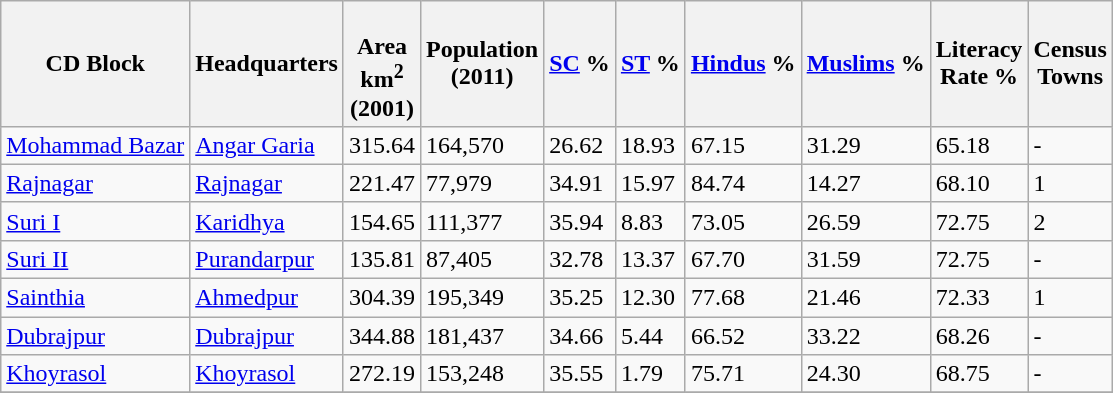<table class="wikitable sortable">
<tr>
<th>CD Block</th>
<th>Headquarters</th>
<th><br>Area<br>km<sup>2</sup><br>(2001)</th>
<th>Population<br>(2011)</th>
<th><a href='#'>SC</a> %</th>
<th><a href='#'>ST</a> %</th>
<th><a href='#'>Hindus</a> %</th>
<th><a href='#'>Muslims</a> %</th>
<th>Literacy<br> Rate %</th>
<th>Census<br>Towns</th>
</tr>
<tr>
<td><a href='#'>Mohammad Bazar</a></td>
<td><a href='#'>Angar Garia</a></td>
<td>315.64</td>
<td>164,570</td>
<td>26.62</td>
<td>18.93</td>
<td>67.15</td>
<td>31.29</td>
<td>65.18</td>
<td>-</td>
</tr>
<tr>
<td><a href='#'>Rajnagar</a></td>
<td><a href='#'>Rajnagar</a></td>
<td>221.47</td>
<td>77,979</td>
<td>34.91</td>
<td>15.97</td>
<td>84.74</td>
<td>14.27</td>
<td>68.10</td>
<td>1</td>
</tr>
<tr>
<td><a href='#'>Suri I</a></td>
<td><a href='#'>Karidhya</a></td>
<td>154.65</td>
<td>111,377</td>
<td>35.94</td>
<td>8.83</td>
<td>73.05</td>
<td>26.59</td>
<td>72.75</td>
<td>2</td>
</tr>
<tr>
<td><a href='#'>Suri II</a></td>
<td><a href='#'>Purandarpur</a></td>
<td>135.81</td>
<td>87,405</td>
<td>32.78</td>
<td>13.37</td>
<td>67.70</td>
<td>31.59</td>
<td>72.75</td>
<td>-</td>
</tr>
<tr>
<td><a href='#'>Sainthia</a></td>
<td><a href='#'>Ahmedpur</a></td>
<td>304.39</td>
<td>195,349</td>
<td>35.25</td>
<td>12.30</td>
<td>77.68</td>
<td>21.46</td>
<td>72.33</td>
<td>1</td>
</tr>
<tr>
<td><a href='#'>Dubrajpur</a></td>
<td><a href='#'>Dubrajpur</a></td>
<td>344.88</td>
<td>181,437</td>
<td>34.66</td>
<td>5.44</td>
<td>66.52</td>
<td>33.22</td>
<td>68.26</td>
<td>-</td>
</tr>
<tr>
<td><a href='#'>Khoyrasol</a></td>
<td><a href='#'>Khoyrasol</a></td>
<td>272.19</td>
<td>153,248</td>
<td>35.55</td>
<td>1.79</td>
<td>75.71</td>
<td>24.30</td>
<td>68.75</td>
<td>-</td>
</tr>
<tr>
</tr>
</table>
